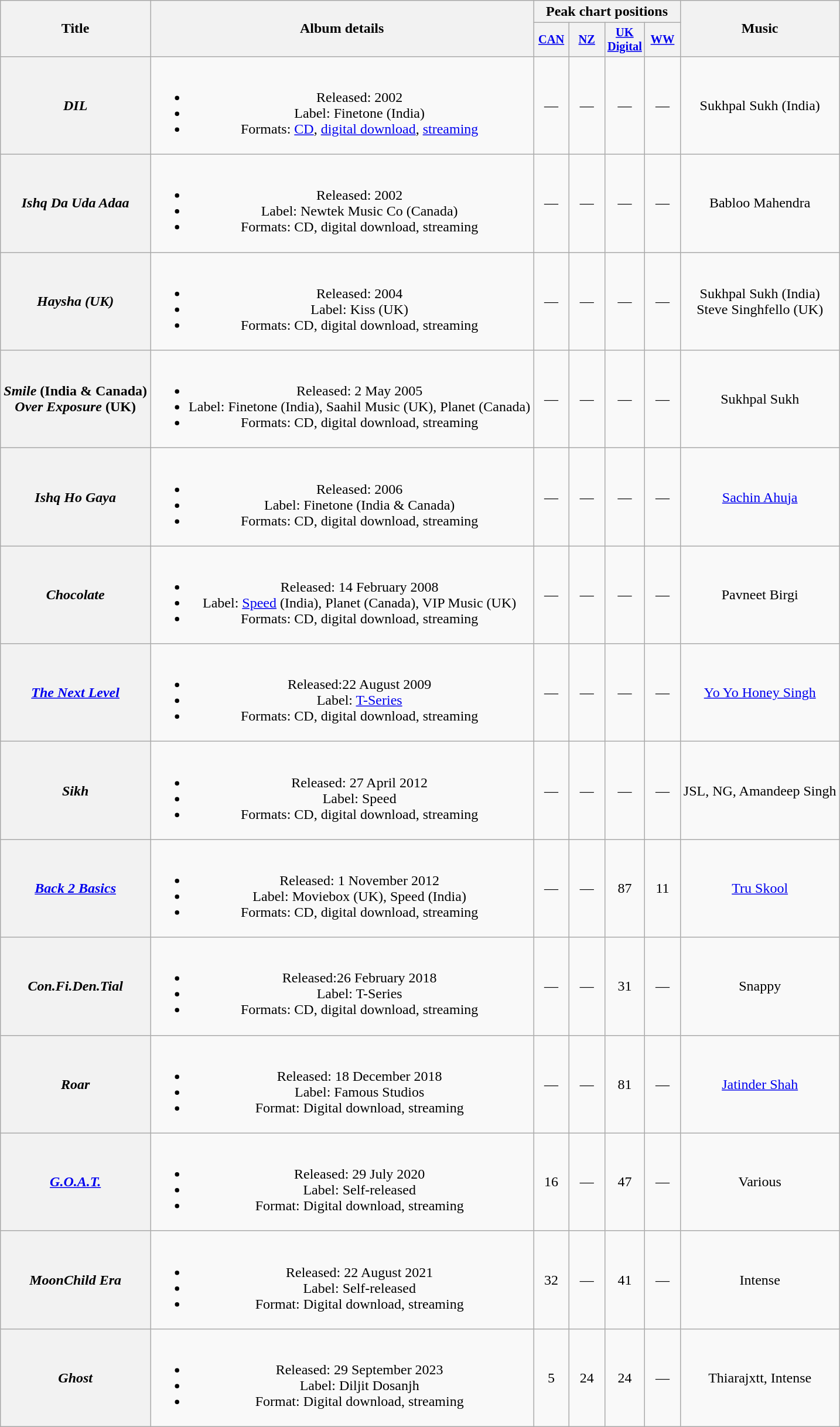<table class="wikitable plainrowheaders" style="text-align:center">
<tr>
<th rowspan="2">Title</th>
<th rowspan="2">Album details</th>
<th colspan="4">Peak chart positions</th>
<th rowspan="2">Music</th>
</tr>
<tr>
<th style="width:2.5em; font-size:85%"><a href='#'>CAN</a></th>
<th style="width:2.5em; font-size:85%"><a href='#'>NZ</a><br></th>
<th style="width:2.5em; font-size:85%"><a href='#'>UK Digital</a><br></th>
<th style="width:2.5em; font-size:85%"><a href='#'>WW</a></th>
</tr>
<tr>
<th scope="row"><em>DIL</em></th>
<td><br><ul><li>Released: 2002</li><li>Label: Finetone (India)</li><li>Formats: <a href='#'>CD</a>, <a href='#'>digital download</a>, <a href='#'>streaming</a></li></ul></td>
<td>—</td>
<td>—</td>
<td>—</td>
<td>—</td>
<td>Sukhpal Sukh (India)</td>
</tr>
<tr>
<th scope="row"><em>Ishq Da Uda Adaa</em></th>
<td><br><ul><li>Released: 2002</li><li>Label: Newtek Music Co (Canada)</li><li>Formats: CD, digital download, streaming</li></ul></td>
<td>—</td>
<td>—</td>
<td>—</td>
<td>—</td>
<td>Babloo Mahendra</td>
</tr>
<tr>
<th scope="row"><em>Haysha (UK)</em></th>
<td><br><ul><li>Released: 2004</li><li>Label: Kiss (UK)</li><li>Formats: CD, digital download, streaming</li></ul></td>
<td>—</td>
<td>—</td>
<td>—</td>
<td>—</td>
<td>Sukhpal Sukh (India)<br>Steve Singhfello (UK)</td>
</tr>
<tr>
<th scope="row"><em>Smile</em> (India & Canada)<br><em>Over Exposure</em> (UK)</th>
<td><br><ul><li>Released: 2 May 2005</li><li>Label: Finetone (India), Saahil Music (UK), Planet (Canada)</li><li>Formats: CD, digital download, streaming</li></ul></td>
<td>—</td>
<td>—</td>
<td>—</td>
<td>—</td>
<td>Sukhpal Sukh</td>
</tr>
<tr>
<th scope="row"><em>Ishq Ho Gaya</em></th>
<td><br><ul><li>Released: 2006</li><li>Label: Finetone (India & Canada)</li><li>Formats: CD, digital download, streaming</li></ul></td>
<td>—</td>
<td>—</td>
<td>—</td>
<td>—</td>
<td><a href='#'>Sachin Ahuja</a></td>
</tr>
<tr>
<th scope="row"><em>Chocolate</em></th>
<td><br><ul><li>Released: 14 February 2008</li><li>Label: <a href='#'>Speed</a> (India), Planet (Canada), VIP Music (UK)</li><li>Formats: CD, digital download, streaming</li></ul></td>
<td>—</td>
<td>—</td>
<td>—</td>
<td>—</td>
<td>Pavneet Birgi</td>
</tr>
<tr>
<th scope="row"><em><a href='#'>The Next Level</a></em></th>
<td><br><ul><li>Released:22 August 2009</li><li>Label: <a href='#'>T-Series</a></li><li>Formats: CD, digital download, streaming</li></ul></td>
<td>—</td>
<td>—</td>
<td>—</td>
<td>—</td>
<td><a href='#'>Yo Yo Honey Singh</a></td>
</tr>
<tr>
<th scope="row"><em>Sikh</em></th>
<td><br><ul><li>Released: 27 April 2012</li><li>Label: Speed</li><li>Formats: CD, digital download, streaming</li></ul></td>
<td>—</td>
<td>—</td>
<td>—</td>
<td>—</td>
<td>JSL, NG, Amandeep Singh</td>
</tr>
<tr>
<th scope="row"><em><a href='#'>Back 2 Basics</a></em></th>
<td><br><ul><li>Released: 1 November 2012</li><li>Label: Moviebox (UK), Speed (India)</li><li>Formats: CD, digital download, streaming</li></ul></td>
<td>—</td>
<td>—</td>
<td>87</td>
<td>11</td>
<td><a href='#'>Tru Skool</a></td>
</tr>
<tr>
<th scope="row"><em>Con.Fi.Den.Tial</em></th>
<td><br><ul><li>Released:26 February 2018</li><li>Label: T-Series</li><li>Formats: CD, digital download, streaming</li></ul></td>
<td>—</td>
<td>—</td>
<td>31</td>
<td>—</td>
<td>Snappy</td>
</tr>
<tr>
<th scope="row"><em>Roar</em></th>
<td><br><ul><li>Released: 18 December 2018</li><li>Label: Famous Studios</li><li>Format: Digital download, streaming</li></ul></td>
<td>—</td>
<td>—</td>
<td>81</td>
<td>—</td>
<td><a href='#'>Jatinder Shah</a></td>
</tr>
<tr>
<th scope="row"><em><a href='#'>G.O.A.T.</a></em></th>
<td><br><ul><li>Released: 29 July 2020</li><li>Label: Self-released</li><li>Format: Digital download, streaming</li></ul></td>
<td>16</td>
<td>—</td>
<td>47</td>
<td>—</td>
<td>Various</td>
</tr>
<tr>
<th scope="row"><em>MoonChild Era</em></th>
<td><br><ul><li>Released: 22 August 2021</li><li>Label: Self-released</li><li>Format: Digital download, streaming</li></ul></td>
<td>32<br></td>
<td>—</td>
<td>41</td>
<td>—</td>
<td>Intense</td>
</tr>
<tr>
<th scope="row"><em>Ghost</em></th>
<td><br><ul><li>Released: 29 September 2023</li><li>Label: Diljit Dosanjh</li><li>Format: Digital download, streaming</li></ul></td>
<td>5<br></td>
<td>24</td>
<td>24</td>
<td>—</td>
<td>Thiarajxtt, Intense</td>
</tr>
</table>
